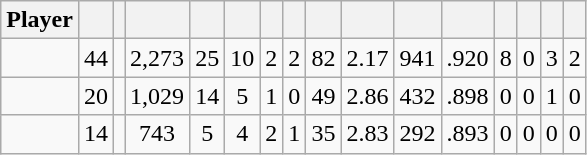<table class="wikitable sortable" style="text-align:center;">
<tr>
<th>Player</th>
<th></th>
<th></th>
<th></th>
<th></th>
<th></th>
<th></th>
<th></th>
<th></th>
<th></th>
<th></th>
<th></th>
<th></th>
<th></th>
<th></th>
<th></th>
</tr>
<tr>
<td></td>
<td>44</td>
<td></td>
<td>2,273</td>
<td>25</td>
<td>10</td>
<td>2</td>
<td>2</td>
<td>82</td>
<td>2.17</td>
<td>941</td>
<td>.920</td>
<td>8</td>
<td>0</td>
<td>3</td>
<td>2</td>
</tr>
<tr>
<td></td>
<td>20</td>
<td></td>
<td>1,029</td>
<td>14</td>
<td>5</td>
<td>1</td>
<td>0</td>
<td>49</td>
<td>2.86</td>
<td>432</td>
<td>.898</td>
<td>0</td>
<td>0</td>
<td>1</td>
<td>0</td>
</tr>
<tr>
<td></td>
<td>14</td>
<td></td>
<td>743</td>
<td>5</td>
<td>4</td>
<td>2</td>
<td>1</td>
<td>35</td>
<td>2.83</td>
<td>292</td>
<td>.893</td>
<td>0</td>
<td>0</td>
<td>0</td>
<td>0</td>
</tr>
</table>
